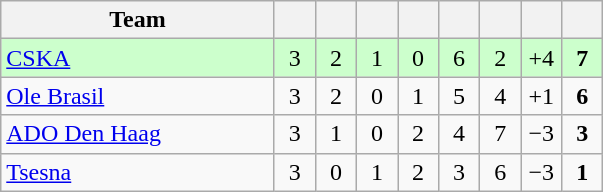<table class="wikitable" style="text-align:center;">
<tr>
<th width=175>Team</th>
<th width=20></th>
<th width=20></th>
<th width=20></th>
<th width=20></th>
<th width=20></th>
<th width=20></th>
<th width=20></th>
<th width=20></th>
</tr>
<tr bgcolor=ccffcc>
<td align="left"> <a href='#'>CSKA</a></td>
<td>3</td>
<td>2</td>
<td>1</td>
<td>0</td>
<td>6</td>
<td>2</td>
<td>+4</td>
<td><strong>7</strong></td>
</tr>
<tr>
<td align="left"> <a href='#'>Ole Brasil</a></td>
<td>3</td>
<td>2</td>
<td>0</td>
<td>1</td>
<td>5</td>
<td>4</td>
<td>+1</td>
<td><strong>6</strong></td>
</tr>
<tr>
<td align="left"> <a href='#'>ADO Den Haag</a></td>
<td>3</td>
<td>1</td>
<td>0</td>
<td>2</td>
<td>4</td>
<td>7</td>
<td>−3</td>
<td><strong>3</strong></td>
</tr>
<tr>
<td align="left"> <a href='#'>Tsesna</a></td>
<td>3</td>
<td>0</td>
<td>1</td>
<td>2</td>
<td>3</td>
<td>6</td>
<td>−3</td>
<td><strong>1</strong></td>
</tr>
</table>
